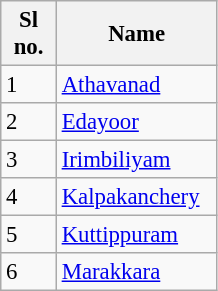<table class="wikitable sortable" style="font-size: 95%;">
<tr>
<th width="30px">Sl no.</th>
<th width="100px">Name</th>
</tr>
<tr>
<td>1</td>
<td><a href='#'>Athavanad</a></td>
</tr>
<tr>
<td>2</td>
<td><a href='#'>Edayoor</a></td>
</tr>
<tr>
<td>3</td>
<td><a href='#'>Irimbiliyam</a></td>
</tr>
<tr>
<td>4</td>
<td><a href='#'>Kalpakanchery</a></td>
</tr>
<tr>
<td>5</td>
<td><a href='#'>Kuttippuram</a></td>
</tr>
<tr>
<td>6</td>
<td><a href='#'>Marakkara</a></td>
</tr>
</table>
